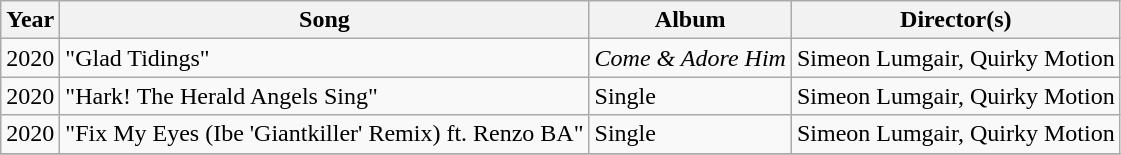<table class="wikitable">
<tr>
<th>Year</th>
<th>Song</th>
<th>Album</th>
<th>Director(s)</th>
</tr>
<tr>
<td>2020</td>
<td>"Glad Tidings"</td>
<td><em>Come & Adore Him</em></td>
<td>Simeon Lumgair, Quirky Motion</td>
</tr>
<tr>
<td>2020</td>
<td>"Hark! The Herald Angels Sing"</td>
<td>Single</td>
<td>Simeon Lumgair, Quirky Motion</td>
</tr>
<tr>
<td>2020</td>
<td>"Fix My Eyes (Ibe 'Giantkiller' Remix) ft. Renzo BA"</td>
<td>Single</td>
<td>Simeon Lumgair, Quirky Motion</td>
</tr>
<tr>
</tr>
</table>
